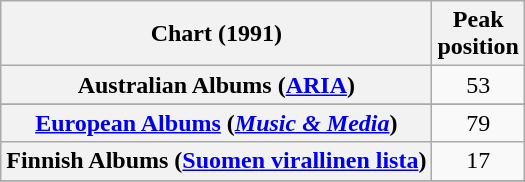<table class="wikitable sortable plainrowheaders" style="text-align:center">
<tr>
<th scope="col">Chart (1991)</th>
<th scope="col">Peak<br>position</th>
</tr>
<tr>
<th scope="row">Australian Albums (<a href='#'>ARIA</a>)</th>
<td>53</td>
</tr>
<tr>
</tr>
<tr>
</tr>
<tr>
<th scope="row"><a href='#'>European Albums</a> (<em><a href='#'>Music & Media</a></em>)</th>
<td>79</td>
</tr>
<tr>
<th scope="row">Finnish Albums (<a href='#'>Suomen virallinen lista</a>)</th>
<td>17</td>
</tr>
<tr>
</tr>
<tr>
</tr>
<tr>
</tr>
<tr>
</tr>
<tr>
</tr>
</table>
